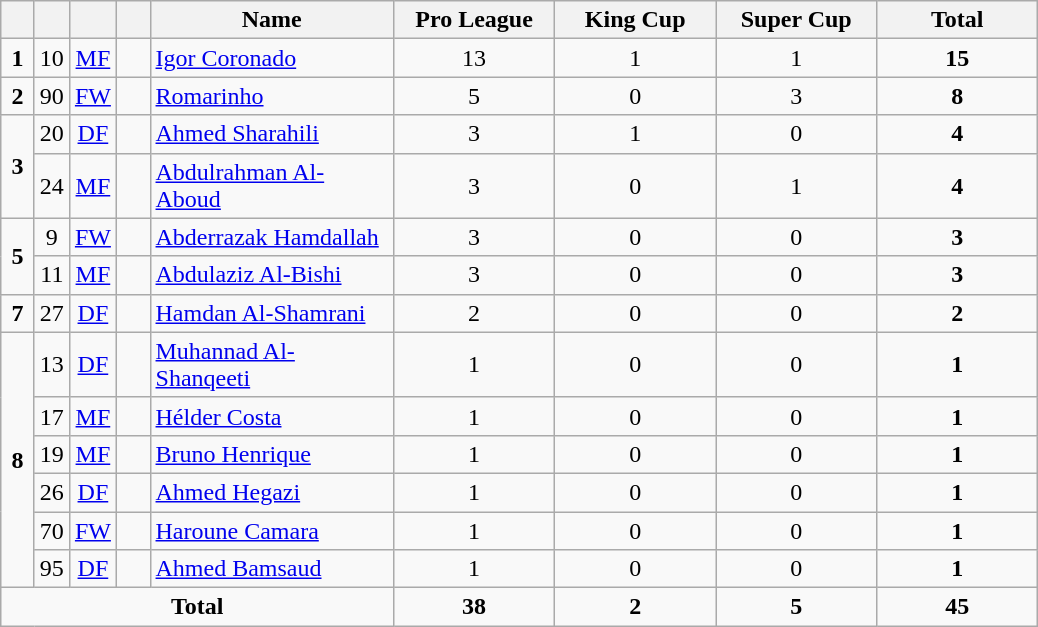<table class="wikitable" style="text-align:center">
<tr>
<th width=15></th>
<th width=15></th>
<th width=15></th>
<th width=15></th>
<th width=155>Name</th>
<th width=100>Pro League</th>
<th width=100>King Cup</th>
<th width=100>Super Cup</th>
<th width=100>Total</th>
</tr>
<tr>
<td><strong>1</strong></td>
<td>10</td>
<td><a href='#'>MF</a></td>
<td></td>
<td align=left><a href='#'>Igor Coronado</a></td>
<td>13</td>
<td>1</td>
<td>1</td>
<td><strong>15</strong></td>
</tr>
<tr>
<td><strong>2</strong></td>
<td>90</td>
<td><a href='#'>FW</a></td>
<td></td>
<td align=left><a href='#'>Romarinho</a></td>
<td>5</td>
<td>0</td>
<td>3</td>
<td><strong>8</strong></td>
</tr>
<tr>
<td rowspan=2><strong>3</strong></td>
<td>20</td>
<td><a href='#'>DF</a></td>
<td></td>
<td align=left><a href='#'>Ahmed Sharahili</a></td>
<td>3</td>
<td>1</td>
<td>0</td>
<td><strong>4</strong></td>
</tr>
<tr>
<td>24</td>
<td><a href='#'>MF</a></td>
<td></td>
<td align=left><a href='#'>Abdulrahman Al-Aboud</a></td>
<td>3</td>
<td>0</td>
<td>1</td>
<td><strong>4</strong></td>
</tr>
<tr>
<td rowspan=2><strong>5</strong></td>
<td>9</td>
<td><a href='#'>FW</a></td>
<td></td>
<td align=left><a href='#'>Abderrazak Hamdallah</a></td>
<td>3</td>
<td>0</td>
<td>0</td>
<td><strong>3</strong></td>
</tr>
<tr>
<td>11</td>
<td><a href='#'>MF</a></td>
<td></td>
<td align=left><a href='#'>Abdulaziz Al-Bishi</a></td>
<td>3</td>
<td>0</td>
<td>0</td>
<td><strong>3</strong></td>
</tr>
<tr>
<td><strong>7</strong></td>
<td>27</td>
<td><a href='#'>DF</a></td>
<td></td>
<td align=left><a href='#'>Hamdan Al-Shamrani</a></td>
<td>2</td>
<td>0</td>
<td>0</td>
<td><strong>2</strong></td>
</tr>
<tr>
<td rowspan=6><strong>8</strong></td>
<td>13</td>
<td><a href='#'>DF</a></td>
<td></td>
<td align=left><a href='#'>Muhannad Al-Shanqeeti</a></td>
<td>1</td>
<td>0</td>
<td>0</td>
<td><strong>1</strong></td>
</tr>
<tr>
<td>17</td>
<td><a href='#'>MF</a></td>
<td></td>
<td align=left><a href='#'>Hélder Costa</a></td>
<td>1</td>
<td>0</td>
<td>0</td>
<td><strong>1</strong></td>
</tr>
<tr>
<td>19</td>
<td><a href='#'>MF</a></td>
<td></td>
<td align=left><a href='#'>Bruno Henrique</a></td>
<td>1</td>
<td>0</td>
<td>0</td>
<td><strong>1</strong></td>
</tr>
<tr>
<td>26</td>
<td><a href='#'>DF</a></td>
<td></td>
<td align=left><a href='#'>Ahmed Hegazi</a></td>
<td>1</td>
<td>0</td>
<td>0</td>
<td><strong>1</strong></td>
</tr>
<tr>
<td>70</td>
<td><a href='#'>FW</a></td>
<td></td>
<td align=left><a href='#'>Haroune Camara</a></td>
<td>1</td>
<td>0</td>
<td>0</td>
<td><strong>1</strong></td>
</tr>
<tr>
<td>95</td>
<td><a href='#'>DF</a></td>
<td></td>
<td align=left><a href='#'>Ahmed Bamsaud</a></td>
<td>1</td>
<td>0</td>
<td>0</td>
<td><strong>1</strong></td>
</tr>
<tr>
<td colspan=5><strong>Total</strong></td>
<td><strong>38</strong></td>
<td><strong>2</strong></td>
<td><strong>5</strong></td>
<td><strong>45</strong></td>
</tr>
</table>
